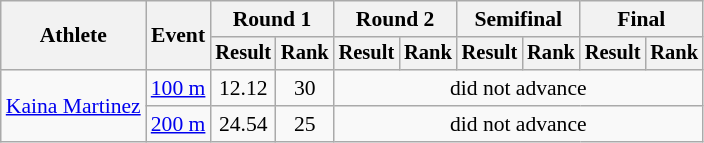<table class=wikitable style="font-size:90%">
<tr>
<th rowspan="2">Athlete</th>
<th rowspan="2">Event</th>
<th colspan="2">Round 1</th>
<th colspan="2">Round 2</th>
<th colspan="2">Semifinal</th>
<th colspan="2">Final</th>
</tr>
<tr style="font-size:95%">
<th>Result</th>
<th>Rank</th>
<th>Result</th>
<th>Rank</th>
<th>Result</th>
<th>Rank</th>
<th>Result</th>
<th>Rank</th>
</tr>
<tr align=center>
<td align=left rowspan="2"><a href='#'>Kaina Martinez</a></td>
<td align=left><a href='#'>100 m</a></td>
<td>12.12</td>
<td>30</td>
<td colspan=6>did not advance</td>
</tr>
<tr align=center>
<td align=left><a href='#'>200 m</a></td>
<td>24.54</td>
<td>25</td>
<td colspan=6>did not advance</td>
</tr>
</table>
